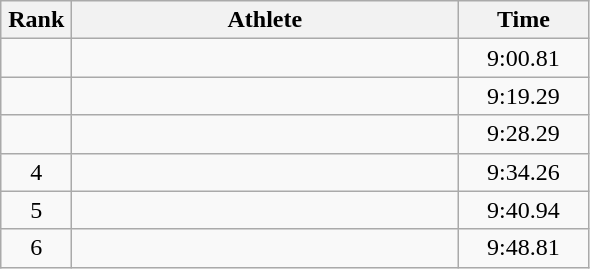<table class=wikitable style="text-align:center">
<tr>
<th width=40>Rank</th>
<th width=250>Athlete</th>
<th width=80>Time</th>
</tr>
<tr>
<td></td>
<td align=left></td>
<td>9:00.81</td>
</tr>
<tr>
<td></td>
<td align=left></td>
<td>9:19.29</td>
</tr>
<tr>
<td></td>
<td align=left></td>
<td>9:28.29</td>
</tr>
<tr>
<td>4</td>
<td align=left></td>
<td>9:34.26</td>
</tr>
<tr>
<td>5</td>
<td align=left></td>
<td>9:40.94</td>
</tr>
<tr>
<td>6</td>
<td align=left></td>
<td>9:48.81</td>
</tr>
</table>
